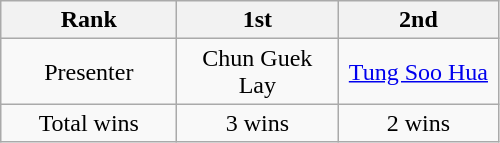<table class="wikitable" border="1">
<tr>
<th width="110">Rank</th>
<th width="100">1st</th>
<th width="100">2nd</th>
</tr>
<tr align=center>
<td>Presenter</td>
<td>Chun Guek Lay</td>
<td><a href='#'>Tung Soo Hua</a></td>
</tr>
<tr align=center>
<td>Total wins</td>
<td>3 wins</td>
<td>2 wins</td>
</tr>
</table>
